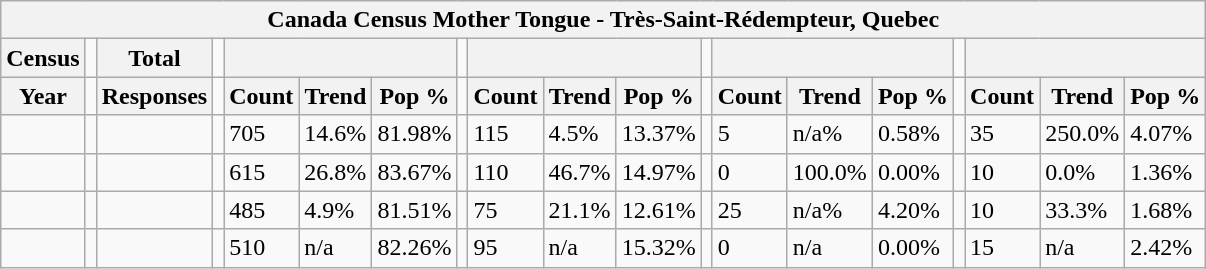<table class="wikitable">
<tr>
<th colspan="19">Canada Census Mother Tongue - Très-Saint-Rédempteur, Quebec</th>
</tr>
<tr>
<th>Census</th>
<td></td>
<th>Total</th>
<td colspan="1"></td>
<th colspan="3"></th>
<td colspan="1"></td>
<th colspan="3"></th>
<td colspan="1"></td>
<th colspan="3"></th>
<td colspan="1"></td>
<th colspan="3"></th>
</tr>
<tr>
<th>Year</th>
<td></td>
<th>Responses</th>
<td></td>
<th>Count</th>
<th>Trend</th>
<th>Pop %</th>
<td></td>
<th>Count</th>
<th>Trend</th>
<th>Pop %</th>
<td></td>
<th>Count</th>
<th>Trend</th>
<th>Pop %</th>
<td></td>
<th>Count</th>
<th>Trend</th>
<th>Pop %</th>
</tr>
<tr>
<td></td>
<td></td>
<td></td>
<td></td>
<td>705</td>
<td> 14.6%</td>
<td>81.98%</td>
<td></td>
<td>115</td>
<td> 4.5%</td>
<td>13.37%</td>
<td></td>
<td>5</td>
<td> n/a%</td>
<td>0.58%</td>
<td></td>
<td>35</td>
<td> 250.0%</td>
<td>4.07%</td>
</tr>
<tr>
<td></td>
<td></td>
<td></td>
<td></td>
<td>615</td>
<td> 26.8%</td>
<td>83.67%</td>
<td></td>
<td>110</td>
<td> 46.7%</td>
<td>14.97%</td>
<td></td>
<td>0</td>
<td> 100.0%</td>
<td>0.00%</td>
<td></td>
<td>10</td>
<td> 0.0%</td>
<td>1.36%</td>
</tr>
<tr>
<td></td>
<td></td>
<td></td>
<td></td>
<td>485</td>
<td> 4.9%</td>
<td>81.51%</td>
<td></td>
<td>75</td>
<td> 21.1%</td>
<td>12.61%</td>
<td></td>
<td>25</td>
<td> n/a%</td>
<td>4.20%</td>
<td></td>
<td>10</td>
<td> 33.3%</td>
<td>1.68%</td>
</tr>
<tr>
<td></td>
<td></td>
<td></td>
<td></td>
<td>510</td>
<td>n/a</td>
<td>82.26%</td>
<td></td>
<td>95</td>
<td>n/a</td>
<td>15.32%</td>
<td></td>
<td>0</td>
<td>n/a</td>
<td>0.00%</td>
<td></td>
<td>15</td>
<td>n/a</td>
<td>2.42%</td>
</tr>
</table>
